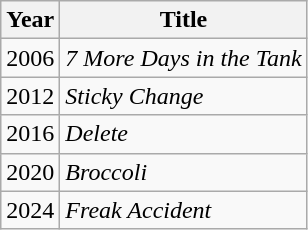<table class="wikitable sortable">
<tr>
<th>Year</th>
<th>Title</th>
</tr>
<tr>
<td>2006</td>
<td><em>7 More Days in the Tank</em></td>
</tr>
<tr>
<td>2012</td>
<td><em>Sticky Change</em></td>
</tr>
<tr>
<td>2016</td>
<td><em>Delete</em></td>
</tr>
<tr>
<td>2020</td>
<td><em>Broccoli</em></td>
</tr>
<tr>
<td>2024</td>
<td><em>Freak Accident</em></td>
</tr>
</table>
